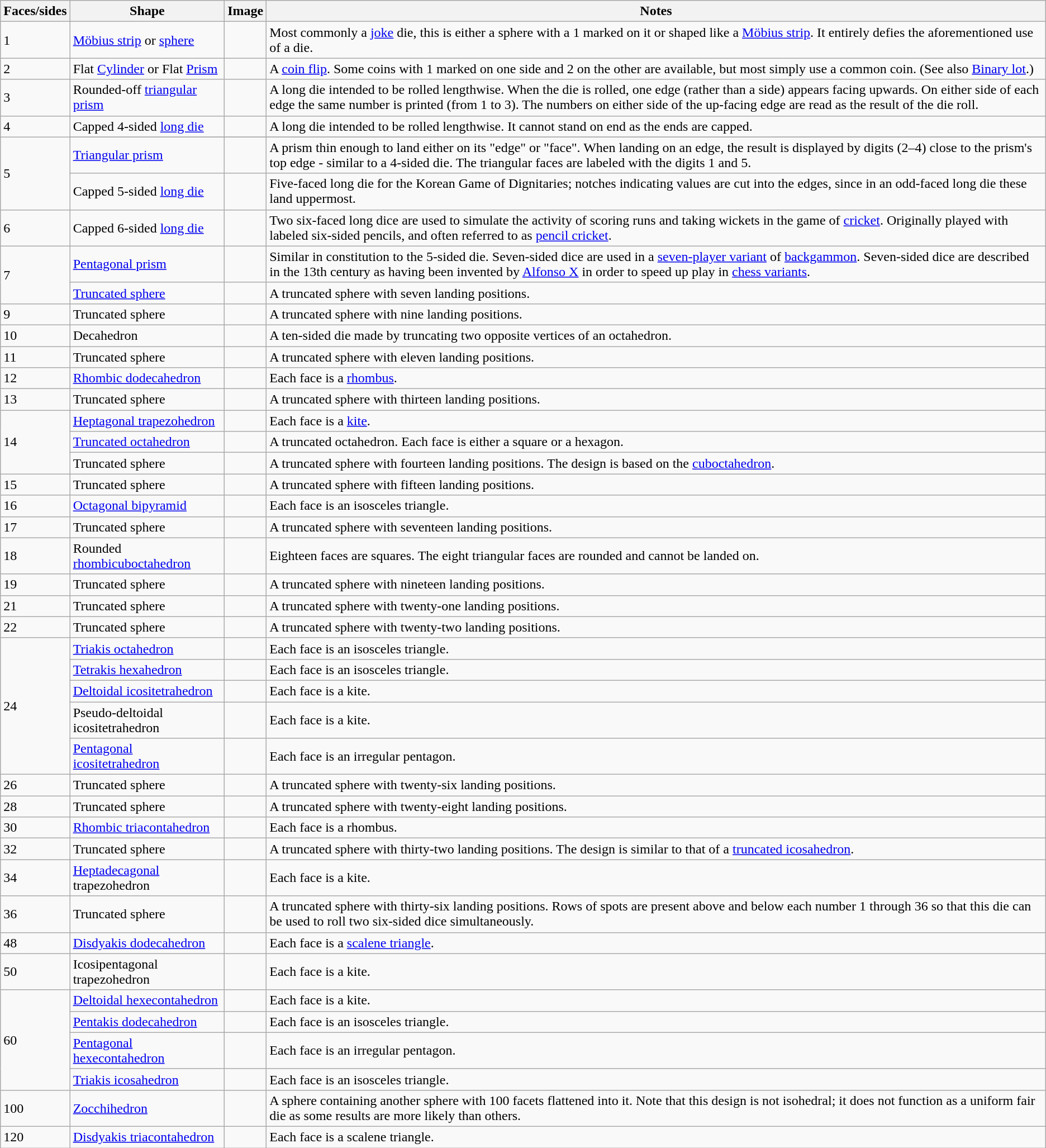<table class="wikitable">
<tr>
<th>Faces/sides</th>
<th>Shape</th>
<th>Image</th>
<th>Notes</th>
</tr>
<tr>
<td>1</td>
<td><a href='#'>Möbius strip</a> or <a href='#'>sphere</a></td>
<td></td>
<td>Most commonly a <a href='#'>joke</a> die, this is either a sphere with a 1 marked on it or shaped like a <a href='#'>Möbius strip</a>. It entirely defies the aforementioned use of a die.</td>
</tr>
<tr>
<td>2</td>
<td>Flat <a href='#'>Cylinder</a> or Flat <a href='#'>Prism</a></td>
<td></td>
<td>A <a href='#'>coin flip</a>. Some coins with 1 marked on one side and 2 on the other are available, but most simply use a common coin. (See also <a href='#'>Binary lot</a>.)</td>
</tr>
<tr>
<td>3</td>
<td>Rounded-off <a href='#'>triangular prism</a></td>
<td></td>
<td>A long die intended to be rolled lengthwise. When the die is rolled, one edge (rather than a side) appears facing upwards. On either side of each edge the same number is printed (from 1 to 3). The numbers on either side of the up-facing edge are read as the result of the die roll.</td>
</tr>
<tr>
<td>4</td>
<td>Capped 4-sided <a href='#'>long die</a></td>
<td></td>
<td>A long die intended to be rolled lengthwise. It cannot stand on end as the ends are capped.</td>
</tr>
<tr>
<td rowspan=3>5</td>
</tr>
<tr>
<td><a href='#'>Triangular prism</a></td>
<td></td>
<td>A prism thin enough to land either on its "edge" or "face". When landing on an edge, the result is displayed by digits (2–4) close to the prism's top edge - similar to a 4-sided die. The triangular faces are labeled with the digits 1 and 5.</td>
</tr>
<tr>
<td>Capped 5-sided <a href='#'>long die</a></td>
<td></td>
<td>Five-faced long die for the Korean Game of Dignitaries; notches indicating values are cut into the edges, since in an odd-faced long die these land uppermost.</td>
</tr>
<tr>
<td>6</td>
<td>Capped 6-sided <a href='#'>long die</a></td>
<td></td>
<td>Two six-faced long dice are used to simulate the activity of scoring runs and taking wickets in the game of <a href='#'>cricket</a>. Originally played with labeled six-sided pencils, and often referred to as <a href='#'>pencil cricket</a>.</td>
</tr>
<tr>
<td rowspan=2>7</td>
<td><a href='#'>Pentagonal prism</a></td>
<td></td>
<td>Similar in constitution to the 5-sided die. Seven-sided dice are used in a <a href='#'>seven-player variant</a> of <a href='#'>backgammon</a>. Seven-sided dice are described in the 13th century  as having been invented by <a href='#'>Alfonso X</a> in order to speed up play in <a href='#'>chess variants</a>.</td>
</tr>
<tr>
<td><a href='#'>Truncated sphere</a></td>
<td></td>
<td>A truncated sphere with seven landing positions.</td>
</tr>
<tr>
<td>9</td>
<td>Truncated sphere</td>
<td></td>
<td>A truncated sphere with nine landing positions.</td>
</tr>
<tr>
<td>10</td>
<td>Decahedron</td>
<td></td>
<td>A ten-sided die made by truncating two opposite vertices of an octahedron.</td>
</tr>
<tr>
<td>11</td>
<td>Truncated sphere</td>
<td></td>
<td>A truncated sphere with eleven landing positions.</td>
</tr>
<tr>
<td>12</td>
<td><a href='#'>Rhombic dodecahedron</a></td>
<td></td>
<td>Each face is a <a href='#'>rhombus</a>.</td>
</tr>
<tr>
<td>13</td>
<td>Truncated sphere</td>
<td></td>
<td>A truncated sphere with thirteen landing positions.</td>
</tr>
<tr>
<td rowspan=3>14</td>
<td><a href='#'>Heptagonal trapezohedron</a></td>
<td></td>
<td>Each face is a <a href='#'>kite</a>.</td>
</tr>
<tr>
<td><a href='#'>Truncated octahedron</a></td>
<td></td>
<td>A truncated octahedron. Each face is either a square or a hexagon.</td>
</tr>
<tr>
<td>Truncated sphere</td>
<td></td>
<td>A truncated sphere with fourteen landing positions. The design is based on the <a href='#'>cuboctahedron</a>.</td>
</tr>
<tr>
<td>15</td>
<td>Truncated sphere</td>
<td></td>
<td>A truncated sphere with fifteen landing positions.</td>
</tr>
<tr>
<td>16</td>
<td><a href='#'>Octagonal bipyramid</a></td>
<td></td>
<td>Each face is an isosceles triangle.</td>
</tr>
<tr>
<td>17</td>
<td>Truncated sphere</td>
<td></td>
<td>A truncated sphere with seventeen landing positions.</td>
</tr>
<tr>
<td>18</td>
<td>Rounded <a href='#'>rhombicuboctahedron</a></td>
<td></td>
<td>Eighteen faces are squares. The eight triangular faces are rounded and cannot be landed on.</td>
</tr>
<tr>
<td>19</td>
<td>Truncated sphere</td>
<td></td>
<td>A truncated sphere with nineteen landing positions.</td>
</tr>
<tr>
<td>21</td>
<td>Truncated sphere</td>
<td></td>
<td>A truncated sphere with twenty-one landing positions.</td>
</tr>
<tr>
<td>22</td>
<td>Truncated sphere</td>
<td></td>
<td>A truncated sphere with twenty-two landing positions.</td>
</tr>
<tr>
<td rowspan=5>24</td>
<td><a href='#'>Triakis octahedron</a></td>
<td></td>
<td>Each face is an isosceles triangle.</td>
</tr>
<tr>
<td><a href='#'>Tetrakis hexahedron</a></td>
<td></td>
<td>Each face is an isosceles triangle.</td>
</tr>
<tr>
<td><a href='#'>Deltoidal icositetrahedron</a></td>
<td></td>
<td>Each face is a kite.</td>
</tr>
<tr>
<td>Pseudo-deltoidal icositetrahedron</td>
<td></td>
<td>Each face is a kite.</td>
</tr>
<tr>
<td><a href='#'>Pentagonal icositetrahedron</a></td>
<td></td>
<td>Each face is an irregular pentagon.</td>
</tr>
<tr>
<td>26</td>
<td>Truncated sphere</td>
<td></td>
<td>A truncated sphere with twenty-six landing positions.</td>
</tr>
<tr>
<td>28</td>
<td>Truncated sphere</td>
<td></td>
<td>A truncated sphere with twenty-eight landing positions.</td>
</tr>
<tr>
<td>30</td>
<td><a href='#'>Rhombic triacontahedron</a></td>
<td></td>
<td>Each face is a rhombus.</td>
</tr>
<tr>
<td>32</td>
<td>Truncated sphere</td>
<td></td>
<td>A truncated sphere with thirty-two landing positions. The design is similar to that of a <a href='#'>truncated icosahedron</a>.</td>
</tr>
<tr>
<td>34</td>
<td><a href='#'>Heptadecagonal</a> trapezohedron</td>
<td></td>
<td>Each face is a kite.</td>
</tr>
<tr>
<td>36</td>
<td>Truncated sphere</td>
<td></td>
<td>A truncated sphere with thirty-six landing positions. Rows of spots are present above and below each number 1 through 36 so that this die can be used to roll two six-sided dice simultaneously.</td>
</tr>
<tr>
<td>48</td>
<td><a href='#'>Disdyakis dodecahedron</a></td>
<td></td>
<td>Each face is a <a href='#'>scalene triangle</a>.</td>
</tr>
<tr>
<td>50</td>
<td>Icosipentagonal trapezohedron</td>
<td></td>
<td>Each face is a kite.</td>
</tr>
<tr>
<td rowspan=4>60</td>
<td><a href='#'>Deltoidal hexecontahedron</a></td>
<td></td>
<td>Each face is a kite.</td>
</tr>
<tr>
<td><a href='#'>Pentakis dodecahedron</a></td>
<td></td>
<td>Each face is an isosceles triangle.</td>
</tr>
<tr>
<td><a href='#'>Pentagonal hexecontahedron</a></td>
<td></td>
<td>Each face is an irregular pentagon.</td>
</tr>
<tr>
<td><a href='#'>Triakis icosahedron</a></td>
<td></td>
<td>Each face is an isosceles triangle.</td>
</tr>
<tr>
<td>100</td>
<td><a href='#'>Zocchihedron</a></td>
<td></td>
<td>A sphere containing another sphere with 100 facets flattened into it. Note that this design is not isohedral; it does not function as a uniform fair die as some results are more likely than others.</td>
</tr>
<tr>
<td>120</td>
<td><a href='#'>Disdyakis triacontahedron</a></td>
<td></td>
<td>Each face is a scalene triangle.</td>
</tr>
</table>
